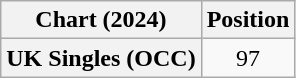<table class="wikitable plainrowheaders" style="text-align:center">
<tr>
<th scope="col">Chart (2024)</th>
<th scope="col">Position</th>
</tr>
<tr>
<th scope="row">UK Singles (OCC)</th>
<td>97</td>
</tr>
</table>
